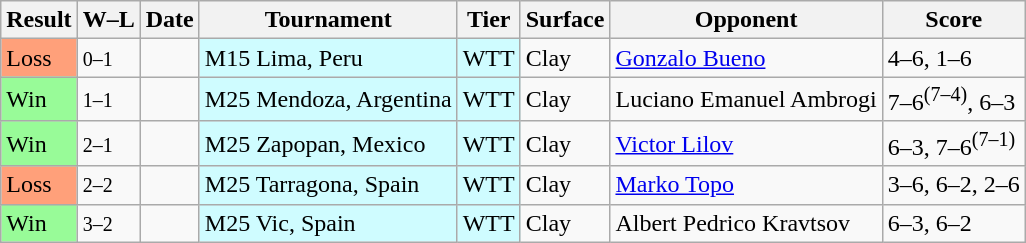<table class="sortable wikitable">
<tr>
<th>Result</th>
<th class="unsortable">W–L</th>
<th>Date</th>
<th>Tournament</th>
<th>Tier</th>
<th>Surface</th>
<th>Opponent</th>
<th class="unsortable">Score</th>
</tr>
<tr>
<td bgcolor=ffa07a>Loss</td>
<td><small>0–1</small></td>
<td></td>
<td style="background:#cffcff;">M15 Lima, Peru</td>
<td style="background:#cffcff;">WTT</td>
<td>Clay</td>
<td> <a href='#'>Gonzalo Bueno</a></td>
<td>4–6, 1–6</td>
</tr>
<tr>
<td bgcolor=98fb98>Win</td>
<td><small>1–1</small></td>
<td></td>
<td style="background:#cffcff;">M25 Mendoza, Argentina</td>
<td style="background:#cffcff;">WTT</td>
<td>Clay</td>
<td> Luciano Emanuel Ambrogi</td>
<td>7–6<sup>(7–4)</sup>, 6–3</td>
</tr>
<tr>
<td bgcolor=98fb98>Win</td>
<td><small>2–1</small></td>
<td></td>
<td style="background:#cffcff;">M25 Zapopan, Mexico</td>
<td style="background:#cffcff;">WTT</td>
<td>Clay</td>
<td> <a href='#'>Victor Lilov</a></td>
<td>6–3, 7–6<sup>(7–1)</sup></td>
</tr>
<tr>
<td bgcolor=ffa07a>Loss</td>
<td><small>2–2</small></td>
<td></td>
<td style="background:#cffcff;">M25 Tarragona, Spain</td>
<td style="background:#cffcff;">WTT</td>
<td>Clay</td>
<td> <a href='#'>Marko Topo</a></td>
<td>3–6, 6–2, 2–6</td>
</tr>
<tr>
<td bgcolor=98fb98>Win</td>
<td><small>3–2</small></td>
<td></td>
<td style="background:#cffcff;">M25 Vic, Spain</td>
<td style="background:#cffcff;">WTT</td>
<td>Clay</td>
<td> Albert Pedrico Kravtsov</td>
<td>6–3, 6–2</td>
</tr>
</table>
